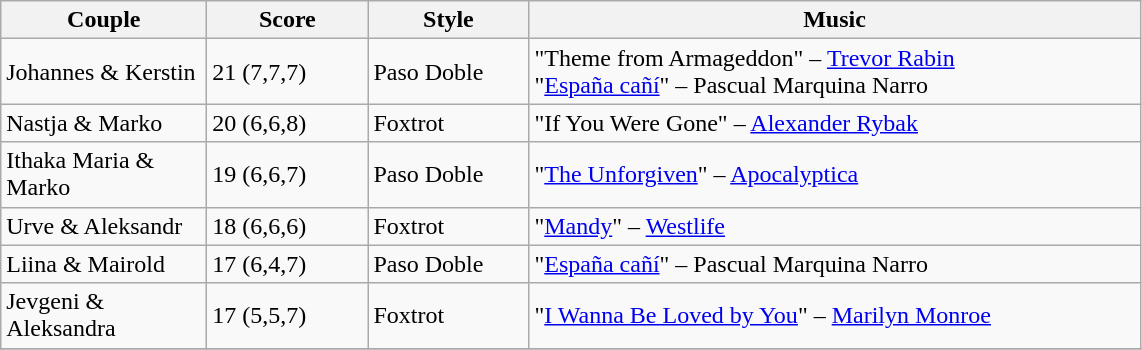<table class="wikitable">
<tr>
<th width="130">Couple</th>
<th width="100">Score</th>
<th width="100">Style</th>
<th width="400">Music</th>
</tr>
<tr>
<td>Johannes & Kerstin</td>
<td>21 (7,7,7)</td>
<td>Paso Doble</td>
<td>"Theme from Armageddon" – <a href='#'>Trevor Rabin</a><br>"<a href='#'>España cañí</a>" – Pascual Marquina Narro</td>
</tr>
<tr>
<td>Nastja & Marko</td>
<td>20 (6,6,8)</td>
<td>Foxtrot</td>
<td>"If You Were Gone" – <a href='#'>Alexander Rybak</a></td>
</tr>
<tr>
<td>Ithaka Maria & Marko</td>
<td>19 (6,6,7)</td>
<td>Paso Doble</td>
<td>"<a href='#'>The Unforgiven</a>" – <a href='#'>Apocalyptica</a></td>
</tr>
<tr>
<td>Urve & Aleksandr</td>
<td>18 (6,6,6)</td>
<td>Foxtrot</td>
<td>"<a href='#'>Mandy</a>" – <a href='#'>Westlife</a></td>
</tr>
<tr>
<td>Liina & Mairold</td>
<td>17 (6,4,7)</td>
<td>Paso Doble</td>
<td>"<a href='#'>España cañí</a>" – Pascual Marquina Narro</td>
</tr>
<tr>
<td>Jevgeni & Aleksandra</td>
<td>17 (5,5,7)</td>
<td>Foxtrot</td>
<td>"<a href='#'>I Wanna Be Loved by You</a>" – <a href='#'>Marilyn Monroe</a></td>
</tr>
<tr>
</tr>
</table>
